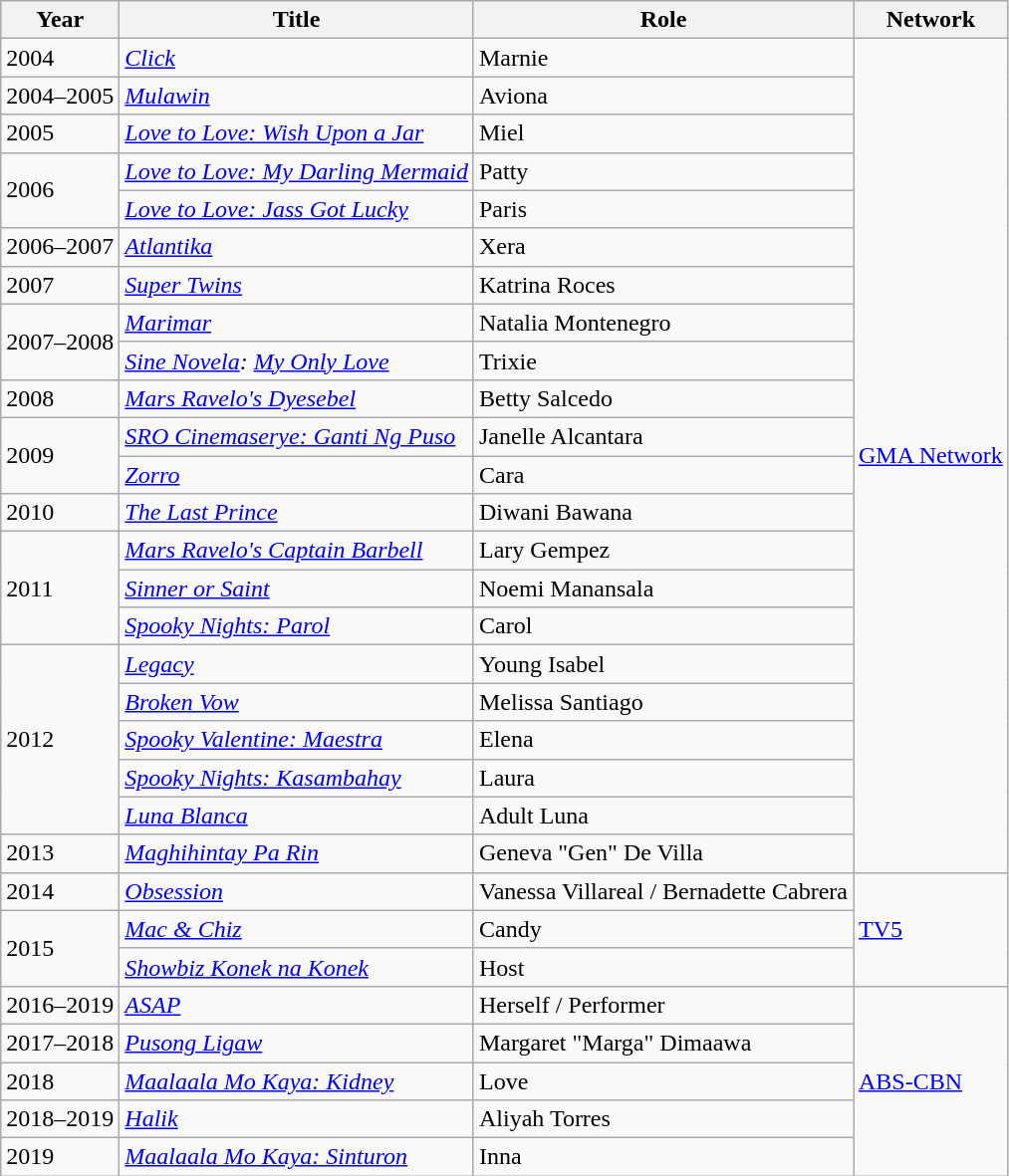<table class="wikitable sortable">
<tr>
<th>Year</th>
<th>Title</th>
<th>Role</th>
<th>Network</th>
</tr>
<tr>
<td>2004</td>
<td><em><a href='#'>Click</a></em></td>
<td>Marnie</td>
<td rowspan="22"><a href='#'>GMA Network</a></td>
</tr>
<tr>
<td>2004–2005</td>
<td><em><a href='#'>Mulawin</a></em></td>
<td>Aviona</td>
</tr>
<tr>
<td>2005</td>
<td><em><a href='#'>Love to Love: Wish Upon a Jar</a></em></td>
<td>Miel</td>
</tr>
<tr>
<td rowspan="2">2006</td>
<td><em><a href='#'>Love to Love: My Darling Mermaid</a></em></td>
<td>Patty</td>
</tr>
<tr>
<td><em><a href='#'>Love to Love: Jass Got Lucky</a></em></td>
<td>Paris</td>
</tr>
<tr>
<td>2006–2007</td>
<td><em><a href='#'>Atlantika</a></em></td>
<td>Xera</td>
</tr>
<tr>
<td>2007</td>
<td><em><a href='#'>Super Twins</a></em></td>
<td>Katrina Roces</td>
</tr>
<tr>
<td rowspan="2">2007–2008</td>
<td><em><a href='#'>Marimar</a></em></td>
<td>Natalia Montenegro</td>
</tr>
<tr>
<td><em><a href='#'>Sine Novela</a>: <a href='#'>My Only Love</a></em></td>
<td>Trixie</td>
</tr>
<tr>
<td>2008</td>
<td><em><a href='#'>Mars Ravelo's Dyesebel</a></em></td>
<td>Betty Salcedo</td>
</tr>
<tr>
<td rowspan="2">2009</td>
<td><em><a href='#'>SRO Cinemaserye: Ganti Ng Puso</a></em></td>
<td>Janelle Alcantara</td>
</tr>
<tr>
<td><em><a href='#'>Zorro</a></em></td>
<td>Cara</td>
</tr>
<tr>
<td>2010</td>
<td><em><a href='#'>The Last Prince</a></em></td>
<td>Diwani Bawana</td>
</tr>
<tr>
<td rowspan="3">2011</td>
<td><em><a href='#'>Mars Ravelo's Captain Barbell</a></em></td>
<td>Lary Gempez</td>
</tr>
<tr>
<td><em><a href='#'>Sinner or Saint</a></em></td>
<td>Noemi Manansala</td>
</tr>
<tr>
<td><em><a href='#'>Spooky Nights: Parol</a></em></td>
<td>Carol</td>
</tr>
<tr>
<td rowspan="5">2012</td>
<td><em><a href='#'>Legacy</a></em></td>
<td>Young Isabel</td>
</tr>
<tr>
<td><em><a href='#'>Broken Vow</a></em></td>
<td>Melissa Santiago</td>
</tr>
<tr>
<td><em><a href='#'>Spooky Valentine: Maestra</a></em></td>
<td>Elena</td>
</tr>
<tr>
<td><em><a href='#'>Spooky Nights: Kasambahay</a></em></td>
<td>Laura</td>
</tr>
<tr>
<td><em><a href='#'>Luna Blanca</a></em></td>
<td>Adult Luna</td>
</tr>
<tr>
<td>2013</td>
<td><em><a href='#'>Maghihintay Pa Rin</a></em></td>
<td>Geneva "Gen" De Villa</td>
</tr>
<tr>
<td>2014</td>
<td><em><a href='#'>Obsession</a></em></td>
<td>Vanessa Villareal / Bernadette Cabrera</td>
<td rowspan="3"><a href='#'>TV5</a></td>
</tr>
<tr>
<td rowspan="2">2015</td>
<td><em><a href='#'>Mac & Chiz</a></em></td>
<td>Candy</td>
</tr>
<tr>
<td><em><a href='#'>Showbiz Konek na Konek</a></em></td>
<td>Host</td>
</tr>
<tr>
<td>2016–2019</td>
<td><em><a href='#'>ASAP</a></em></td>
<td>Herself / Performer</td>
<td rowspan="5"><a href='#'>ABS-CBN</a></td>
</tr>
<tr>
<td>2017–2018</td>
<td><em><a href='#'>Pusong Ligaw</a></em></td>
<td>Margaret "Marga" Dimaawa</td>
</tr>
<tr>
<td>2018</td>
<td><em><a href='#'>Maalaala Mo Kaya: Kidney</a></em></td>
<td>Love</td>
</tr>
<tr>
<td>2018–2019</td>
<td><em><a href='#'>Halik</a></em></td>
<td>Aliyah Torres</td>
</tr>
<tr>
<td>2019</td>
<td><em><a href='#'>Maalaala Mo Kaya: Sinturon</a></em></td>
<td>Inna</td>
</tr>
</table>
